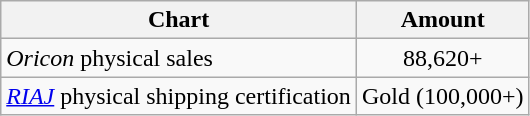<table class="wikitable">
<tr>
<th>Chart</th>
<th>Amount</th>
</tr>
<tr>
<td><em>Oricon</em> physical sales</td>
<td align="center">88,620+</td>
</tr>
<tr>
<td><em><a href='#'>RIAJ</a></em> physical shipping certification</td>
<td align="center">Gold (100,000+)</td>
</tr>
</table>
